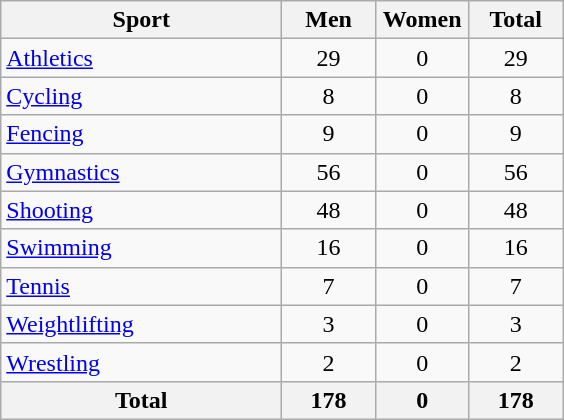<table class="wikitable sortable" style=text-align:center>
<tr>
<th width=180>Sport</th>
<th width=55>Men</th>
<th width=55>Women</th>
<th width=55>Total</th>
</tr>
<tr>
<td align=left><a href='#'>Athletics</a></td>
<td>29</td>
<td>0</td>
<td>29</td>
</tr>
<tr>
<td align=left><a href='#'>Cycling</a></td>
<td>8</td>
<td>0</td>
<td>8</td>
</tr>
<tr>
<td align=left><a href='#'>Fencing</a></td>
<td>9</td>
<td>0</td>
<td>9</td>
</tr>
<tr>
<td align=left><a href='#'>Gymnastics</a></td>
<td>56</td>
<td>0</td>
<td>56</td>
</tr>
<tr>
<td align=left><a href='#'>Shooting</a></td>
<td>48</td>
<td>0</td>
<td>48</td>
</tr>
<tr>
<td align=left><a href='#'>Swimming</a></td>
<td>16</td>
<td>0</td>
<td>16</td>
</tr>
<tr>
<td align=left><a href='#'>Tennis</a></td>
<td>7</td>
<td>0</td>
<td>7</td>
</tr>
<tr>
<td align=left><a href='#'>Weightlifting</a></td>
<td>3</td>
<td>0</td>
<td>3</td>
</tr>
<tr>
<td align=left><a href='#'>Wrestling</a></td>
<td>2</td>
<td>0</td>
<td>2</td>
</tr>
<tr>
<th>Total</th>
<th>178</th>
<th>0</th>
<th>178</th>
</tr>
</table>
